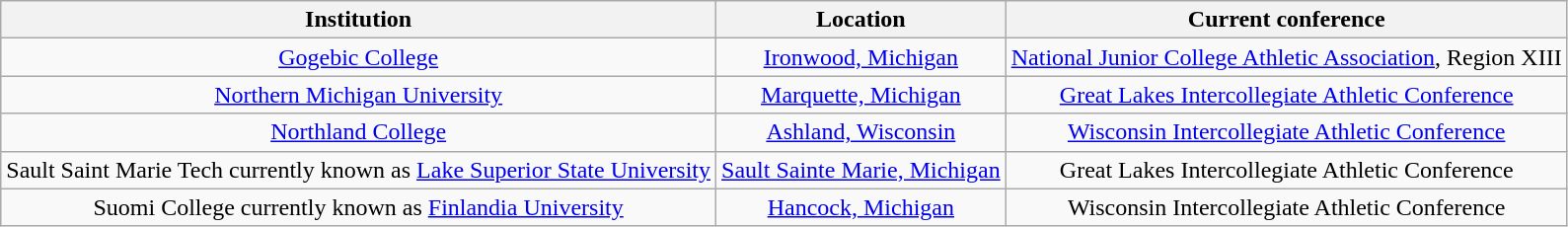<table class="wikitable sortable" style="text-align:center;">
<tr>
<th>Institution</th>
<th>Location</th>
<th>Current conference</th>
</tr>
<tr>
<td><a href='#'>Gogebic College</a></td>
<td><a href='#'>Ironwood, Michigan</a></td>
<td><a href='#'>National Junior College Athletic Association</a>, Region XIII</td>
</tr>
<tr>
<td><a href='#'>Northern Michigan University</a></td>
<td><a href='#'>Marquette, Michigan</a></td>
<td><a href='#'>Great Lakes Intercollegiate Athletic Conference</a></td>
</tr>
<tr>
<td><a href='#'>Northland College</a></td>
<td><a href='#'>Ashland, Wisconsin</a></td>
<td><a href='#'>Wisconsin Intercollegiate Athletic Conference</a></td>
</tr>
<tr>
<td>Sault Saint Marie Tech currently known as <a href='#'>Lake Superior State University</a></td>
<td><a href='#'>Sault Sainte Marie, Michigan</a></td>
<td>Great Lakes Intercollegiate Athletic Conference</td>
</tr>
<tr>
<td>Suomi College currently known as <a href='#'>Finlandia University</a></td>
<td><a href='#'>Hancock, Michigan</a></td>
<td>Wisconsin Intercollegiate Athletic Conference</td>
</tr>
</table>
